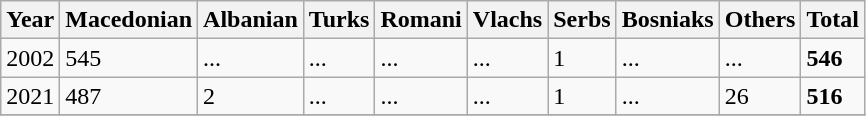<table class="wikitable">
<tr>
<th>Year</th>
<th>Macedonian</th>
<th>Albanian</th>
<th>Turks</th>
<th>Romani</th>
<th>Vlachs</th>
<th>Serbs</th>
<th>Bosniaks</th>
<th><abbr>Others</abbr></th>
<th>Total</th>
</tr>
<tr>
<td>2002</td>
<td>545</td>
<td>...</td>
<td>...</td>
<td>...</td>
<td>...</td>
<td>1</td>
<td>...</td>
<td>...</td>
<td><strong>546</strong></td>
</tr>
<tr>
<td>2021</td>
<td>487</td>
<td>2</td>
<td>...</td>
<td>...</td>
<td>...</td>
<td>1</td>
<td>...</td>
<td>26</td>
<td><strong>516</strong></td>
</tr>
<tr>
</tr>
</table>
